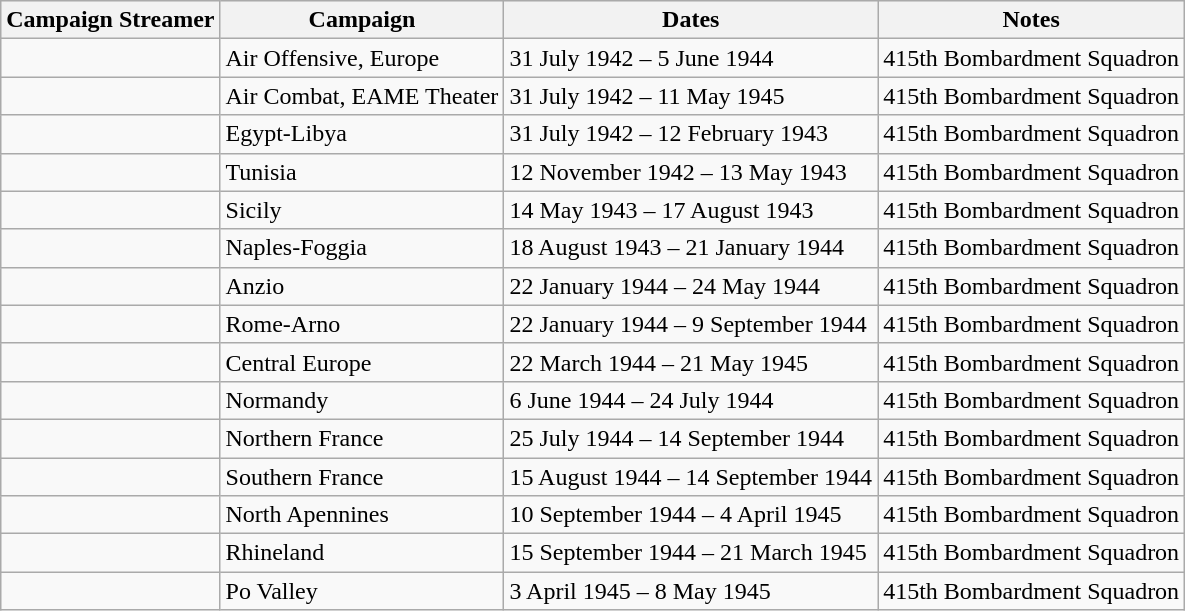<table class="wikitable">
<tr style="background:#efefef;">
<th>Campaign Streamer</th>
<th>Campaign</th>
<th>Dates</th>
<th>Notes</th>
</tr>
<tr>
<td></td>
<td>Air Offensive, Europe</td>
<td>31 July 1942 – 5 June 1944</td>
<td>415th Bombardment Squadron</td>
</tr>
<tr>
<td></td>
<td>Air Combat, EAME Theater</td>
<td>31 July 1942 – 11 May 1945</td>
<td>415th Bombardment Squadron</td>
</tr>
<tr>
<td></td>
<td>Egypt-Libya</td>
<td>31 July 1942 – 12 February 1943</td>
<td>415th Bombardment Squadron</td>
</tr>
<tr>
<td></td>
<td>Tunisia</td>
<td>12 November 1942 – 13 May 1943</td>
<td>415th Bombardment Squadron</td>
</tr>
<tr>
<td></td>
<td>Sicily</td>
<td>14 May 1943 – 17 August 1943</td>
<td>415th Bombardment Squadron</td>
</tr>
<tr>
<td></td>
<td>Naples-Foggia</td>
<td>18 August 1943 – 21 January 1944</td>
<td>415th Bombardment Squadron</td>
</tr>
<tr>
<td></td>
<td>Anzio</td>
<td>22 January 1944 – 24 May 1944</td>
<td>415th Bombardment Squadron</td>
</tr>
<tr>
<td></td>
<td>Rome-Arno</td>
<td>22 January 1944 – 9 September 1944</td>
<td>415th Bombardment Squadron</td>
</tr>
<tr>
<td></td>
<td>Central Europe</td>
<td>22 March 1944 – 21 May 1945</td>
<td>415th Bombardment Squadron</td>
</tr>
<tr>
<td></td>
<td>Normandy</td>
<td>6 June 1944 – 24 July 1944</td>
<td>415th Bombardment Squadron</td>
</tr>
<tr>
<td></td>
<td>Northern France</td>
<td>25 July 1944 – 14 September 1944</td>
<td>415th Bombardment Squadron</td>
</tr>
<tr>
<td></td>
<td>Southern France</td>
<td>15 August 1944 – 14 September 1944</td>
<td>415th Bombardment Squadron</td>
</tr>
<tr>
<td></td>
<td>North Apennines</td>
<td>10 September 1944 – 4 April 1945</td>
<td>415th Bombardment Squadron</td>
</tr>
<tr>
<td></td>
<td>Rhineland</td>
<td>15 September 1944 – 21 March 1945</td>
<td>415th Bombardment Squadron</td>
</tr>
<tr>
<td></td>
<td>Po Valley</td>
<td>3 April 1945 – 8 May 1945</td>
<td>415th Bombardment Squadron</td>
</tr>
</table>
